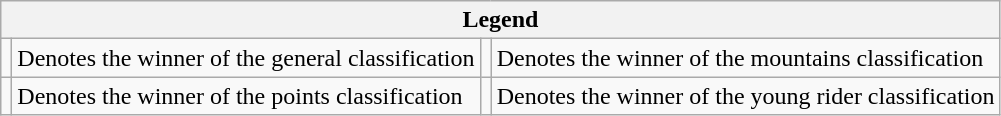<table class="wikitable">
<tr>
<th colspan="4">Legend</th>
</tr>
<tr>
<td></td>
<td>Denotes the winner of the general classification</td>
<td></td>
<td>Denotes the winner of the mountains classification</td>
</tr>
<tr>
<td></td>
<td>Denotes the winner of the points classification</td>
<td></td>
<td>Denotes the winner of the young rider classification</td>
</tr>
</table>
